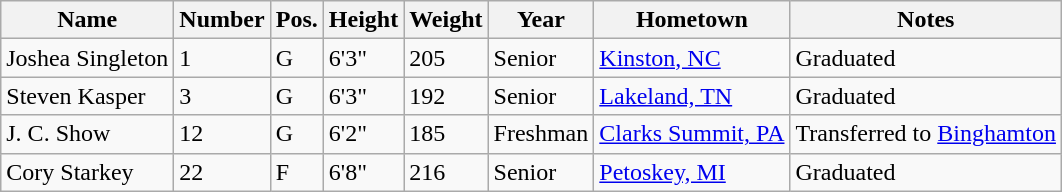<table class="wikitable sortable" border="1">
<tr>
<th>Name</th>
<th>Number</th>
<th>Pos.</th>
<th>Height</th>
<th>Weight</th>
<th>Year</th>
<th>Hometown</th>
<th class="unsortable">Notes</th>
</tr>
<tr>
<td>Joshea Singleton</td>
<td>1</td>
<td>G</td>
<td>6'3"</td>
<td>205</td>
<td>Senior</td>
<td><a href='#'>Kinston, NC</a></td>
<td>Graduated</td>
</tr>
<tr>
<td>Steven Kasper</td>
<td>3</td>
<td>G</td>
<td>6'3"</td>
<td>192</td>
<td>Senior</td>
<td><a href='#'>Lakeland, TN</a></td>
<td>Graduated</td>
</tr>
<tr>
<td>J. C. Show</td>
<td>12</td>
<td>G</td>
<td>6'2"</td>
<td>185</td>
<td>Freshman</td>
<td><a href='#'>Clarks Summit, PA</a></td>
<td>Transferred to <a href='#'>Binghamton</a></td>
</tr>
<tr>
<td>Cory Starkey</td>
<td>22</td>
<td>F</td>
<td>6'8"</td>
<td>216</td>
<td>Senior</td>
<td><a href='#'>Petoskey, MI</a></td>
<td>Graduated</td>
</tr>
</table>
